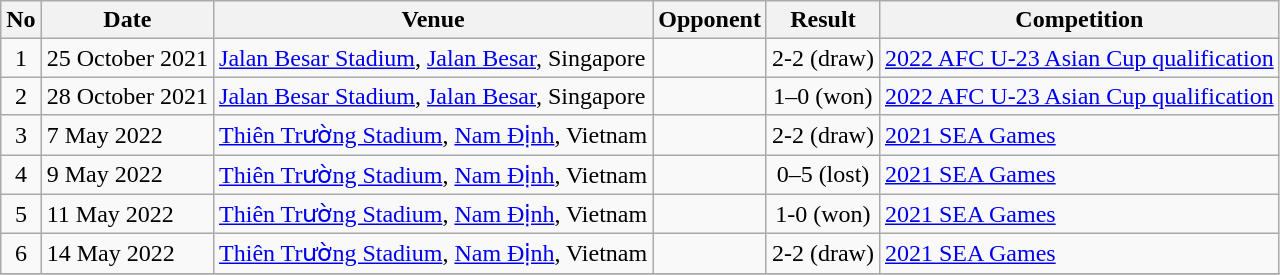<table class="wikitable">
<tr>
<th>No</th>
<th>Date</th>
<th>Venue</th>
<th>Opponent</th>
<th>Result</th>
<th>Competition</th>
</tr>
<tr>
<td align=center>1</td>
<td>25 October 2021</td>
<td><a href='#'>Jalan Besar Stadium</a>, <a href='#'>Jalan Besar</a>, Singapore</td>
<td></td>
<td align=center>2-2 (draw)</td>
<td><a href='#'>2022 AFC U-23 Asian Cup qualification</a></td>
</tr>
<tr>
<td align=center>2</td>
<td>28 October 2021</td>
<td><a href='#'>Jalan Besar Stadium</a>, <a href='#'>Jalan Besar</a>, Singapore</td>
<td></td>
<td align=center>1–0 (won)</td>
<td><a href='#'>2022 AFC U-23 Asian Cup qualification</a></td>
</tr>
<tr>
<td align=center>3</td>
<td>7 May 2022</td>
<td><a href='#'>Thiên Trường Stadium</a>, <a href='#'>Nam Định</a>, Vietnam</td>
<td></td>
<td align=center>2-2 (draw)</td>
<td><a href='#'>2021 SEA Games</a></td>
</tr>
<tr>
<td align=center>4</td>
<td>9 May 2022</td>
<td><a href='#'>Thiên Trường Stadium</a>, <a href='#'>Nam Định</a>, Vietnam</td>
<td></td>
<td align=center>0–5 (lost)</td>
<td><a href='#'>2021 SEA Games</a></td>
</tr>
<tr>
<td align=center>5</td>
<td>11 May 2022</td>
<td><a href='#'>Thiên Trường Stadium</a>, <a href='#'>Nam Định</a>, Vietnam</td>
<td></td>
<td align=center>1-0 (won)</td>
<td><a href='#'>2021 SEA Games</a></td>
</tr>
<tr>
<td align=center>6</td>
<td>14 May 2022</td>
<td><a href='#'>Thiên Trường Stadium</a>, <a href='#'>Nam Định</a>, Vietnam</td>
<td></td>
<td align=center>2-2 (draw)</td>
<td><a href='#'>2021 SEA Games</a></td>
</tr>
<tr>
</tr>
</table>
